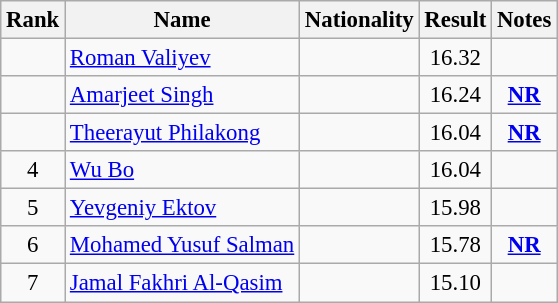<table class="wikitable sortable" style="text-align:center;font-size:95%">
<tr>
<th>Rank</th>
<th>Name</th>
<th>Nationality</th>
<th>Result</th>
<th>Notes</th>
</tr>
<tr>
<td></td>
<td align=left><a href='#'>Roman Valiyev</a></td>
<td align=left></td>
<td>16.32</td>
<td></td>
</tr>
<tr>
<td></td>
<td align=left><a href='#'>Amarjeet Singh</a></td>
<td align=left></td>
<td>16.24</td>
<td><strong><a href='#'>NR</a></strong></td>
</tr>
<tr>
<td></td>
<td align=left><a href='#'>Theerayut Philakong</a></td>
<td align=left></td>
<td>16.04</td>
<td><strong><a href='#'>NR</a></strong></td>
</tr>
<tr>
<td>4</td>
<td align=left><a href='#'>Wu Bo</a></td>
<td align=left></td>
<td>16.04</td>
<td></td>
</tr>
<tr>
<td>5</td>
<td align=left><a href='#'>Yevgeniy Ektov</a></td>
<td align=left></td>
<td>15.98</td>
<td></td>
</tr>
<tr>
<td>6</td>
<td align=left><a href='#'>Mohamed Yusuf Salman</a></td>
<td align=left></td>
<td>15.78</td>
<td><strong><a href='#'>NR</a></strong></td>
</tr>
<tr>
<td>7</td>
<td align=left><a href='#'>Jamal Fakhri Al-Qasim</a></td>
<td align=left></td>
<td>15.10</td>
<td></td>
</tr>
</table>
